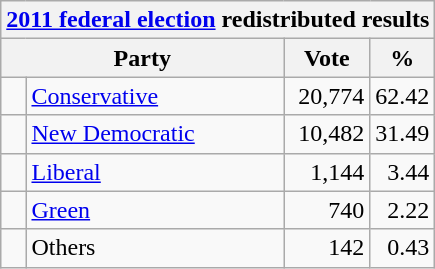<table class="wikitable">
<tr>
<th colspan="4"><a href='#'>2011 federal election</a> redistributed results</th>
</tr>
<tr>
<th bgcolor="#DDDDFF" width="130px" colspan="2">Party</th>
<th bgcolor="#DDDDFF" width="50px">Vote</th>
<th bgcolor="#DDDDFF" width="30px">%</th>
</tr>
<tr>
<td> </td>
<td><a href='#'>Conservative</a></td>
<td align=right>20,774</td>
<td align=right>62.42</td>
</tr>
<tr>
<td> </td>
<td><a href='#'>New Democratic</a></td>
<td align=right>10,482</td>
<td align=right>31.49</td>
</tr>
<tr>
<td> </td>
<td><a href='#'>Liberal</a></td>
<td align=right>1,144</td>
<td align=right>3.44</td>
</tr>
<tr>
<td> </td>
<td><a href='#'>Green</a></td>
<td align=right>740</td>
<td align=right>2.22</td>
</tr>
<tr>
<td> </td>
<td>Others</td>
<td align=right>142</td>
<td align=right>0.43</td>
</tr>
</table>
